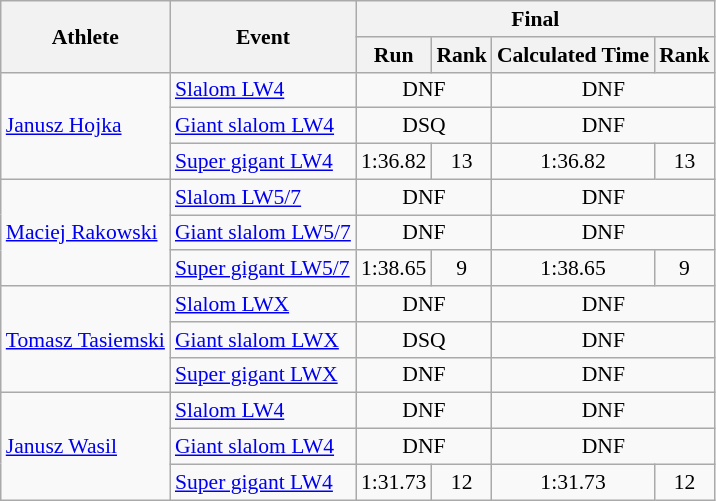<table class="wikitable" style="font-size:90%">
<tr>
<th rowspan="2">Athlete</th>
<th rowspan="2">Event</th>
<th colspan="4">Final</th>
</tr>
<tr>
<th>Run</th>
<th>Rank</th>
<th>Calculated Time</th>
<th>Rank</th>
</tr>
<tr>
<td rowspan=3><a href='#'>Janusz Hojka</a></td>
<td><a href='#'>Slalom LW4</a></td>
<td align="center" colspan=2>DNF</td>
<td align="center" colspan=2>DNF</td>
</tr>
<tr>
<td><a href='#'>Giant slalom LW4</a></td>
<td align="center" colspan=2>DSQ</td>
<td align="center" colspan=2>DNF</td>
</tr>
<tr>
<td><a href='#'>Super gigant LW4</a></td>
<td align="center">1:36.82</td>
<td align="center">13</td>
<td align="center">1:36.82</td>
<td align="center">13</td>
</tr>
<tr>
<td rowspan=3><a href='#'>Maciej Rakowski</a></td>
<td><a href='#'>Slalom LW5/7</a></td>
<td align="center" colspan=2>DNF</td>
<td align="center" colspan=2>DNF</td>
</tr>
<tr>
<td><a href='#'>Giant slalom LW5/7</a></td>
<td align="center" colspan=2>DNF</td>
<td align="center" colspan=2>DNF</td>
</tr>
<tr>
<td><a href='#'>Super gigant LW5/7</a></td>
<td align="center">1:38.65</td>
<td align="center">9</td>
<td align="center">1:38.65</td>
<td align="center">9</td>
</tr>
<tr>
<td rowspan=3><a href='#'>Tomasz Tasiemski</a></td>
<td><a href='#'>Slalom LWX</a></td>
<td align="center" colspan=2>DNF</td>
<td align="center" colspan=2>DNF</td>
</tr>
<tr>
<td><a href='#'>Giant slalom LWX</a></td>
<td align="center" colspan=2>DSQ</td>
<td align="center" colspan=2>DNF</td>
</tr>
<tr>
<td><a href='#'>Super gigant LWX</a></td>
<td align="center" colspan=2>DNF</td>
<td align="center" colspan=2>DNF</td>
</tr>
<tr>
<td rowspan=3><a href='#'>Janusz Wasil</a></td>
<td><a href='#'>Slalom LW4</a></td>
<td align="center" colspan=2>DNF</td>
<td align="center" colspan=2>DNF</td>
</tr>
<tr>
<td><a href='#'>Giant slalom LW4</a></td>
<td align="center" colspan=2>DNF</td>
<td align="center" colspan=2>DNF</td>
</tr>
<tr>
<td><a href='#'>Super gigant LW4</a></td>
<td align="center">1:31.73</td>
<td align="center">12</td>
<td align="center">1:31.73</td>
<td align="center">12</td>
</tr>
</table>
